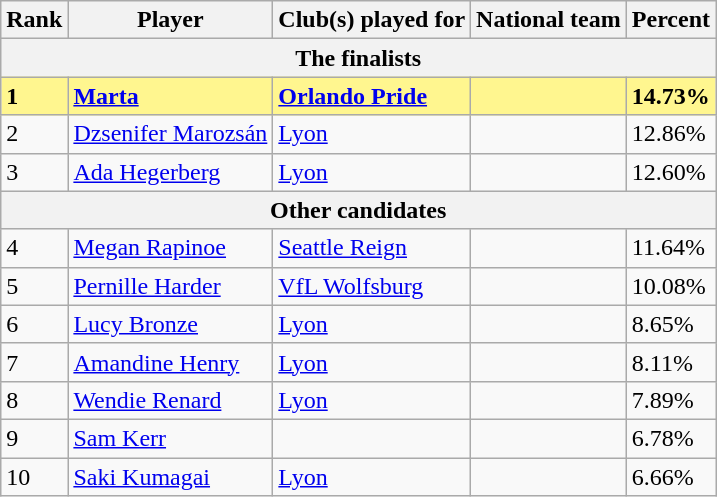<table class="wikitable">
<tr>
<th>Rank</th>
<th>Player</th>
<th>Club(s) played for</th>
<th>National team</th>
<th>Percent</th>
</tr>
<tr>
<th colspan="5">The finalists</th>
</tr>
<tr style="background-color: #FFF68F; font-weight: bold;">
<td>1</td>
<td><a href='#'>Marta</a></td>
<td> <a href='#'>Orlando Pride</a></td>
<td></td>
<td>14.73%</td>
</tr>
<tr>
<td>2</td>
<td><a href='#'>Dzsenifer Marozsán</a></td>
<td> <a href='#'>Lyon</a></td>
<td></td>
<td>12.86%</td>
</tr>
<tr>
<td>3</td>
<td><a href='#'>Ada Hegerberg</a></td>
<td> <a href='#'>Lyon</a></td>
<td></td>
<td>12.60%</td>
</tr>
<tr>
<th colspan="5">Other candidates</th>
</tr>
<tr>
<td>4</td>
<td><a href='#'>Megan Rapinoe</a></td>
<td> <a href='#'>Seattle Reign</a></td>
<td></td>
<td>11.64%</td>
</tr>
<tr>
<td>5</td>
<td><a href='#'>Pernille Harder</a></td>
<td> <a href='#'>VfL Wolfsburg</a></td>
<td></td>
<td>10.08%</td>
</tr>
<tr>
<td>6</td>
<td><a href='#'>Lucy Bronze</a></td>
<td> <a href='#'>Lyon</a></td>
<td></td>
<td>8.65%</td>
</tr>
<tr>
<td>7</td>
<td><a href='#'>Amandine Henry</a></td>
<td> <a href='#'>Lyon</a></td>
<td></td>
<td>8.11%</td>
</tr>
<tr>
<td>8</td>
<td><a href='#'>Wendie Renard</a></td>
<td> <a href='#'>Lyon</a></td>
<td></td>
<td>7.89%</td>
</tr>
<tr>
<td>9</td>
<td><a href='#'>Sam Kerr</a></td>
<td></td>
<td></td>
<td>6.78%</td>
</tr>
<tr>
<td>10</td>
<td><a href='#'>Saki Kumagai</a></td>
<td> <a href='#'>Lyon</a></td>
<td></td>
<td>6.66%</td>
</tr>
</table>
